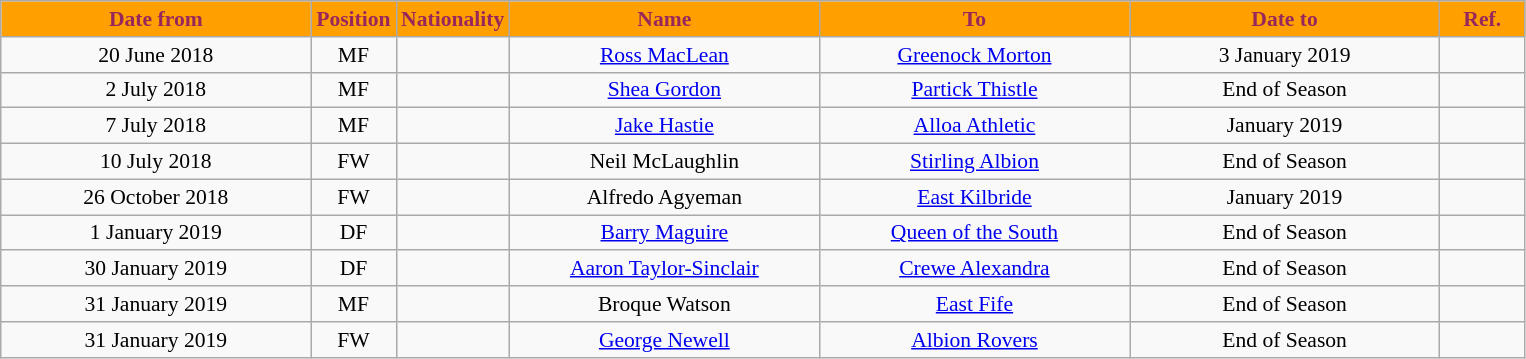<table class="wikitable"  style="text-align:center; font-size:90%; ">
<tr>
<th style="background:#ffa000; color:#98285c; width:200px;">Date from</th>
<th style="background:#ffa000; color:#98285c; width:50px;">Position</th>
<th style="background:#ffa000; color:#98285c; width:50px;">Nationality</th>
<th style="background:#ffa000; color:#98285c; width:200px;">Name</th>
<th style="background:#ffa000; color:#98285c; width:200px;">To</th>
<th style="background:#ffa000; color:#98285c; width:200px;">Date to</th>
<th style="background:#ffa000; color:#98285c; width:50px;">Ref.</th>
</tr>
<tr>
<td>20 June 2018</td>
<td>MF</td>
<td></td>
<td><a href='#'>Ross MacLean</a></td>
<td><a href='#'>Greenock Morton</a></td>
<td>3 January 2019</td>
<td></td>
</tr>
<tr>
<td>2 July 2018</td>
<td>MF</td>
<td></td>
<td><a href='#'>Shea Gordon</a></td>
<td><a href='#'>Partick Thistle</a></td>
<td>End of Season</td>
<td></td>
</tr>
<tr>
<td>7 July 2018</td>
<td>MF</td>
<td></td>
<td><a href='#'>Jake Hastie</a></td>
<td><a href='#'>Alloa Athletic</a></td>
<td>January 2019</td>
<td></td>
</tr>
<tr>
<td>10 July 2018</td>
<td>FW</td>
<td></td>
<td>Neil McLaughlin</td>
<td><a href='#'>Stirling Albion</a></td>
<td>End of Season</td>
<td></td>
</tr>
<tr>
<td>26 October 2018</td>
<td>FW</td>
<td></td>
<td>Alfredo Agyeman</td>
<td><a href='#'>East Kilbride</a></td>
<td>January 2019</td>
<td></td>
</tr>
<tr>
<td>1 January 2019</td>
<td>DF</td>
<td></td>
<td><a href='#'>Barry Maguire</a></td>
<td><a href='#'>Queen of the South</a></td>
<td>End of Season</td>
<td></td>
</tr>
<tr>
<td>30 January 2019</td>
<td>DF</td>
<td></td>
<td><a href='#'>Aaron Taylor-Sinclair</a></td>
<td><a href='#'>Crewe Alexandra</a></td>
<td>End of Season</td>
<td></td>
</tr>
<tr>
<td>31 January 2019</td>
<td>MF</td>
<td></td>
<td>Broque Watson</td>
<td><a href='#'>East Fife</a></td>
<td>End of Season</td>
<td></td>
</tr>
<tr>
<td>31 January 2019</td>
<td>FW</td>
<td></td>
<td><a href='#'>George Newell</a></td>
<td><a href='#'>Albion Rovers</a></td>
<td>End of Season</td>
<td></td>
</tr>
</table>
